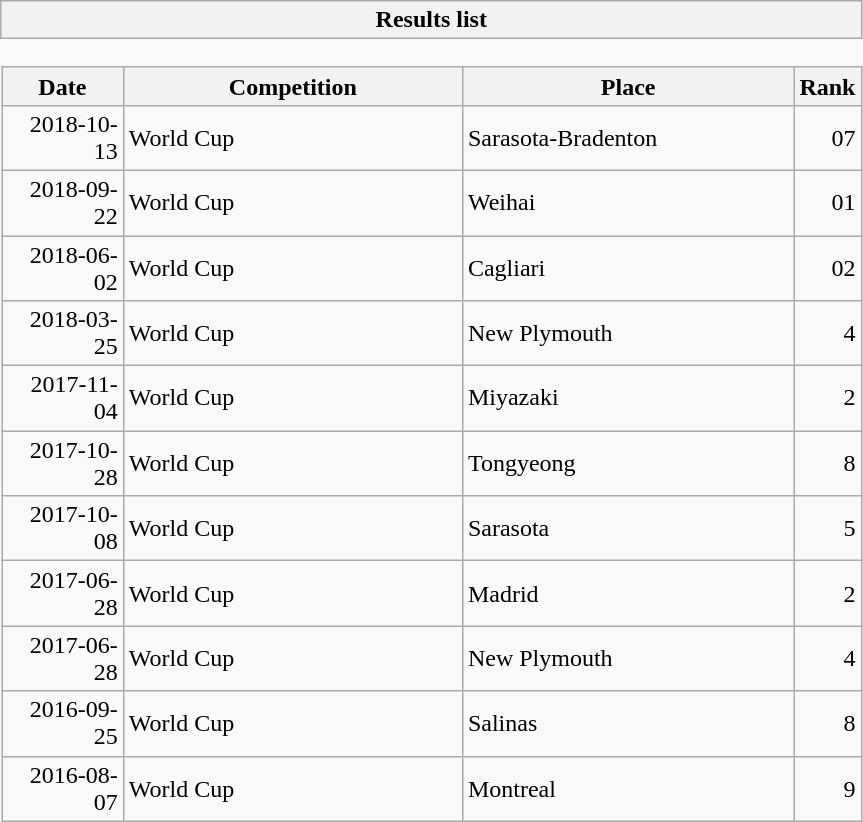<table class="wikitable collapsible collapsed" style="border:none; width:575px;">
<tr>
<th>Results list</th>
</tr>
<tr>
<td style="padding:0; border:none;"><br><table class="wikitable sortable" style="margin:0; width:100%">
<tr>
<th style="width: 6em;">Date</th>
<th style="width:300px">Competition</th>
<th style="width:300px">Place</th>
<th>Rank</th>
</tr>
<tr>
<td style="text-align:right">2018-10-13</td>
<td>World Cup</td>
<td>Sarasota-Bradenton</td>
<td style="text-align:right">07</td>
</tr>
<tr>
<td style="text-align:right">2018-09-22</td>
<td>World Cup</td>
<td>Weihai</td>
<td style="text-align:right">01</td>
</tr>
<tr>
<td style="text-align:right">2018-06-02</td>
<td>World Cup</td>
<td>Cagliari</td>
<td style="text-align:right">02</td>
</tr>
<tr>
<td style="text-align:right">2018-03-25</td>
<td>World Cup</td>
<td>New Plymouth</td>
<td style="text-align:right">4</td>
</tr>
<tr>
<td style="text-align:right">2017-11-04</td>
<td>World Cup</td>
<td>Miyazaki</td>
<td style="text-align:right">2</td>
</tr>
<tr>
<td style="text-align:right">2017-10-28</td>
<td>World Cup</td>
<td>Tongyeong</td>
<td style="text-align:right">8</td>
</tr>
<tr>
<td style="text-align:right">2017-10-08</td>
<td>World Cup</td>
<td>Sarasota</td>
<td style="text-align:right">5</td>
</tr>
<tr>
<td style="text-align:right">2017-06-28</td>
<td>World Cup</td>
<td>Madrid</td>
<td style="text-align:right">2</td>
</tr>
<tr>
<td style="text-align:right">2017-06-28</td>
<td>World Cup</td>
<td>New Plymouth</td>
<td style="text-align:right">4</td>
</tr>
<tr>
<td style="text-align:right">2016-09-25</td>
<td>World Cup</td>
<td>Salinas</td>
<td style="text-align:right">8</td>
</tr>
<tr>
<td style="text-align:right">2016-08-07</td>
<td>World Cup</td>
<td>Montreal</td>
<td style="text-align:right">9</td>
</tr>
</table>
</td>
</tr>
</table>
